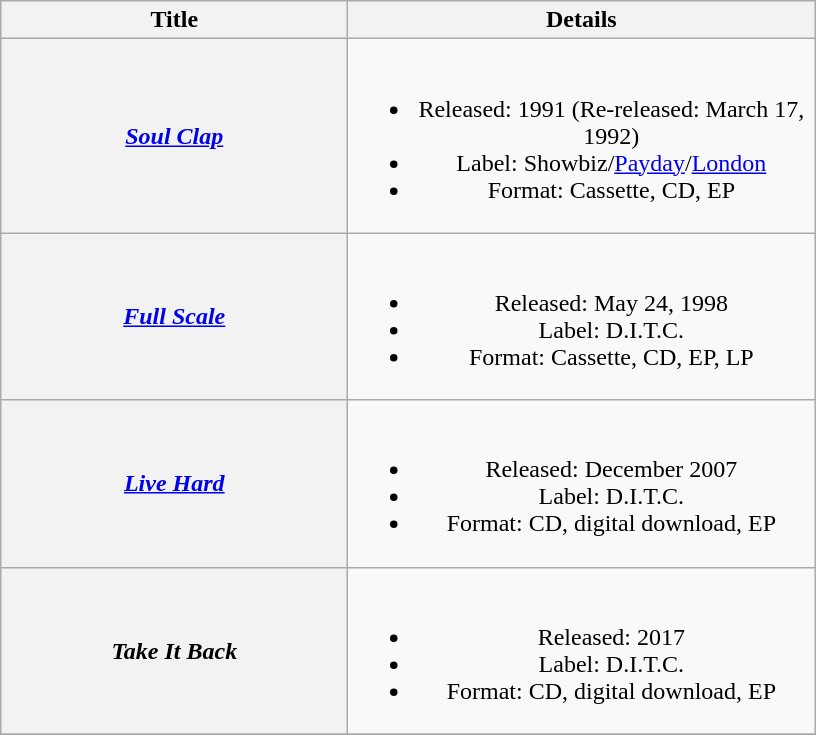<table class="wikitable plainrowheaders" style="text-align:center;">
<tr>
<th scope="col" style="width:14em;">Title</th>
<th scope="col" style="width:19em;">Details</th>
</tr>
<tr>
<th scope="row"><em><a href='#'>Soul Clap</a></em></th>
<td><br><ul><li>Released: 1991 (Re-released: March 17, 1992)</li><li>Label: Showbiz/<a href='#'>Payday</a>/<a href='#'>London</a></li><li>Format: Cassette, CD, EP</li></ul></td>
</tr>
<tr>
<th scope="row"><em><a href='#'>Full Scale</a></em></th>
<td><br><ul><li>Released: May 24, 1998</li><li>Label: D.I.T.C.</li><li>Format: Cassette, CD, EP, LP</li></ul></td>
</tr>
<tr>
<th scope="row"><em><a href='#'>Live Hard</a></em></th>
<td><br><ul><li>Released: December 2007</li><li>Label: D.I.T.C.</li><li>Format: CD, digital download, EP</li></ul></td>
</tr>
<tr>
<th scope="row"><em>Take It Back</em></th>
<td><br><ul><li>Released: 2017</li><li>Label: D.I.T.C.</li><li>Format: CD, digital download, EP</li></ul></td>
</tr>
<tr>
</tr>
</table>
